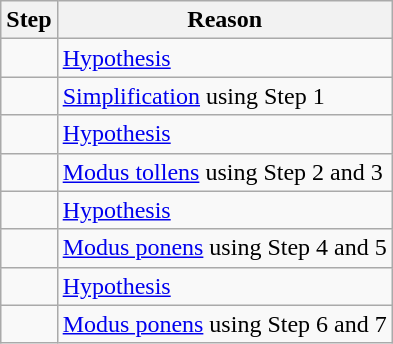<table class="wikitable">
<tr>
<th>Step</th>
<th>Reason</th>
</tr>
<tr>
<td></td>
<td><a href='#'>Hypothesis</a></td>
</tr>
<tr>
<td></td>
<td><a href='#'>Simplification</a> using Step 1</td>
</tr>
<tr>
<td></td>
<td><a href='#'>Hypothesis</a></td>
</tr>
<tr>
<td></td>
<td><a href='#'>Modus tollens</a> using Step 2 and 3</td>
</tr>
<tr>
<td></td>
<td><a href='#'>Hypothesis</a></td>
</tr>
<tr>
<td></td>
<td><a href='#'>Modus ponens</a> using Step 4 and 5</td>
</tr>
<tr>
<td></td>
<td><a href='#'>Hypothesis</a></td>
</tr>
<tr>
<td></td>
<td><a href='#'>Modus ponens</a> using Step 6 and 7</td>
</tr>
</table>
